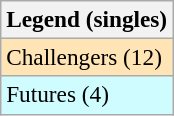<table class=wikitable style=font-size:97%>
<tr>
<th>Legend (singles)</th>
</tr>
<tr style="background:moccasin;">
<td>Challengers (12)</td>
</tr>
<tr style="background:#cffcff;">
<td>Futures (4)</td>
</tr>
</table>
